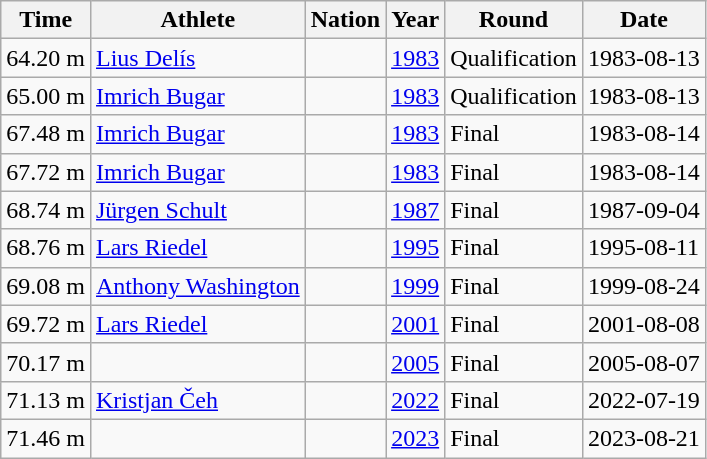<table class="wikitable sortable">
<tr>
<th>Time</th>
<th>Athlete</th>
<th>Nation</th>
<th>Year</th>
<th>Round</th>
<th>Date</th>
</tr>
<tr>
<td>64.20 m</td>
<td align="left"><a href='#'>Lius Delís</a></td>
<td align="left"></td>
<td><a href='#'>1983</a></td>
<td>Qualification</td>
<td>1983-08-13</td>
</tr>
<tr>
<td>65.00 m</td>
<td align="left"><a href='#'>Imrich Bugar</a></td>
<td align="left"></td>
<td><a href='#'>1983</a></td>
<td>Qualification</td>
<td>1983-08-13</td>
</tr>
<tr>
<td>67.48 m</td>
<td align="left"><a href='#'>Imrich Bugar</a></td>
<td align="left"></td>
<td><a href='#'>1983</a></td>
<td>Final</td>
<td>1983-08-14</td>
</tr>
<tr>
<td>67.72 m</td>
<td align="left"><a href='#'>Imrich Bugar</a></td>
<td align="left"></td>
<td><a href='#'>1983</a></td>
<td>Final</td>
<td>1983-08-14</td>
</tr>
<tr>
<td>68.74 m</td>
<td align="left"><a href='#'>Jürgen Schult</a></td>
<td align="left"></td>
<td><a href='#'>1987</a></td>
<td>Final</td>
<td>1987-09-04</td>
</tr>
<tr>
<td>68.76 m</td>
<td><a href='#'>Lars Riedel</a></td>
<td></td>
<td><a href='#'>1995</a></td>
<td>Final</td>
<td>1995-08-11</td>
</tr>
<tr>
<td>69.08 m</td>
<td><a href='#'>Anthony Washington</a></td>
<td></td>
<td><a href='#'>1999</a></td>
<td>Final</td>
<td>1999-08-24</td>
</tr>
<tr>
<td>69.72 m</td>
<td><a href='#'>Lars Riedel</a></td>
<td></td>
<td><a href='#'>2001</a></td>
<td>Final</td>
<td>2001-08-08</td>
</tr>
<tr>
<td>70.17 m</td>
<td align="left"></td>
<td align="left"></td>
<td><a href='#'>2005</a></td>
<td>Final</td>
<td>2005-08-07</td>
</tr>
<tr>
<td>71.13 m</td>
<td align="left"><a href='#'>Kristjan Čeh</a></td>
<td align="left"></td>
<td><a href='#'>2022</a></td>
<td>Final</td>
<td>2022-07-19</td>
</tr>
<tr>
<td>71.46 m</td>
<td align="left"></td>
<td align="left"></td>
<td><a href='#'>2023</a></td>
<td>Final</td>
<td>2023-08-21</td>
</tr>
</table>
